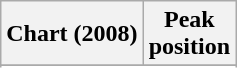<table class="wikitable sortable plainrowheaders">
<tr>
<th scope="col">Chart (2008)</th>
<th scope="col">Peak<br>position</th>
</tr>
<tr>
</tr>
<tr>
</tr>
</table>
